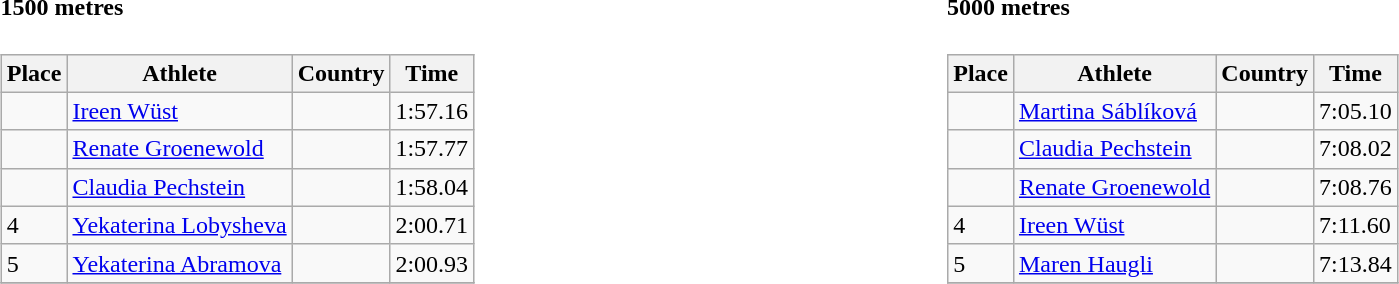<table width=100%>
<tr>
<td width=50% align=left valign=top><br><h4>1500 metres</h4><table class="wikitable" border="1">
<tr>
<th>Place</th>
<th>Athlete</th>
<th>Country</th>
<th>Time</th>
</tr>
<tr>
<td></td>
<td><a href='#'>Ireen Wüst</a></td>
<td></td>
<td>1:57.16</td>
</tr>
<tr>
<td></td>
<td><a href='#'>Renate Groenewold</a></td>
<td></td>
<td>1:57.77</td>
</tr>
<tr>
<td></td>
<td><a href='#'>Claudia Pechstein</a></td>
<td></td>
<td>1:58.04</td>
</tr>
<tr>
<td>4</td>
<td><a href='#'>Yekaterina Lobysheva</a></td>
<td></td>
<td>2:00.71</td>
</tr>
<tr>
<td>5</td>
<td><a href='#'>Yekaterina Abramova</a></td>
<td></td>
<td>2:00.93</td>
</tr>
<tr>
</tr>
</table>
</td>
<td width=50% align=left valign=top><br><h4>5000 metres</h4><table class="wikitable" border="1">
<tr>
<th>Place</th>
<th>Athlete</th>
<th>Country</th>
<th>Time</th>
</tr>
<tr>
<td></td>
<td><a href='#'>Martina Sáblíková</a></td>
<td></td>
<td>7:05.10</td>
</tr>
<tr>
<td></td>
<td><a href='#'>Claudia Pechstein</a></td>
<td></td>
<td>7:08.02</td>
</tr>
<tr>
<td></td>
<td><a href='#'>Renate Groenewold</a></td>
<td></td>
<td>7:08.76</td>
</tr>
<tr>
<td>4</td>
<td><a href='#'>Ireen Wüst</a></td>
<td></td>
<td>7:11.60</td>
</tr>
<tr>
<td>5</td>
<td><a href='#'>Maren Haugli</a></td>
<td></td>
<td>7:13.84</td>
</tr>
<tr>
</tr>
</table>
</td>
</tr>
</table>
